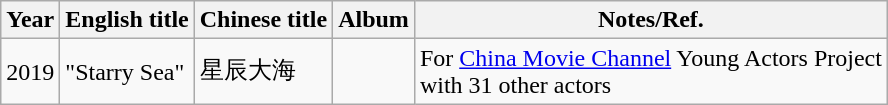<table class="wikitable">
<tr>
<th>Year</th>
<th>English title</th>
<th>Chinese title</th>
<th>Album</th>
<th>Notes/Ref.</th>
</tr>
<tr>
<td>2019</td>
<td>"Starry Sea"</td>
<td>星辰大海</td>
<td></td>
<td>For <a href='#'>China Movie Channel</a> Young Actors Project<br>with 31 other actors</td>
</tr>
</table>
